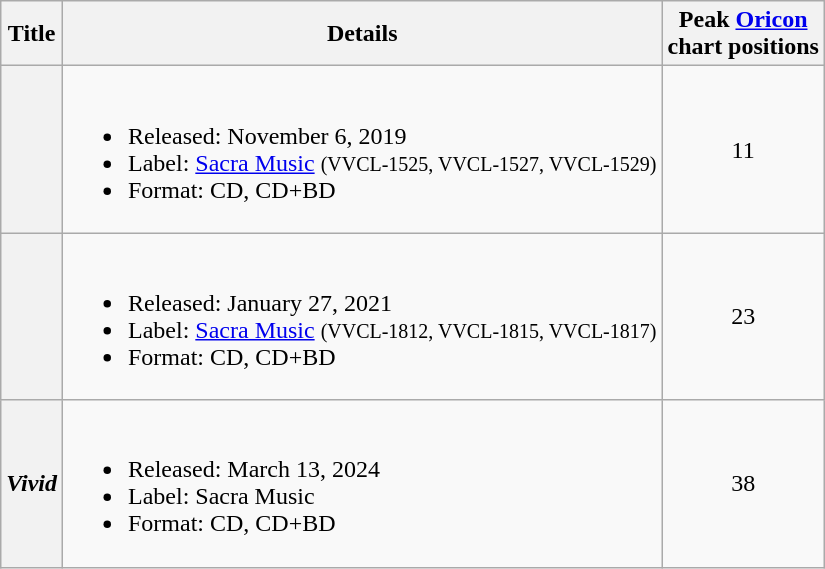<table class="wikitable plainrowheaders" border="1">
<tr>
<th scope="col">Title</th>
<th scope="col">Details</th>
<th colspan="1">Peak <a href='#'>Oricon</a><br> chart positions</th>
</tr>
<tr>
<th scope="row"></th>
<td><br><ul><li>Released: November 6, 2019</li><li>Label: <a href='#'>Sacra Music</a> <small>(VVCL-1525, VVCL-1527, VVCL-1529)</small></li><li>Format: CD, CD+BD</li></ul></td>
<td align="center">11</td>
</tr>
<tr>
<th scope="row"></th>
<td><br><ul><li>Released: January 27, 2021</li><li>Label: <a href='#'>Sacra Music</a> <small>(VVCL-1812, VVCL-1815, VVCL-1817)</small></li><li>Format: CD, CD+BD</li></ul></td>
<td align="center">23</td>
</tr>
<tr>
<th scope="row"><em>Vivid</em></th>
<td><br><ul><li>Released: March 13, 2024</li><li>Label: Sacra Music</li><li>Format: CD, CD+BD</li></ul></td>
<td align="center">38</td>
</tr>
</table>
